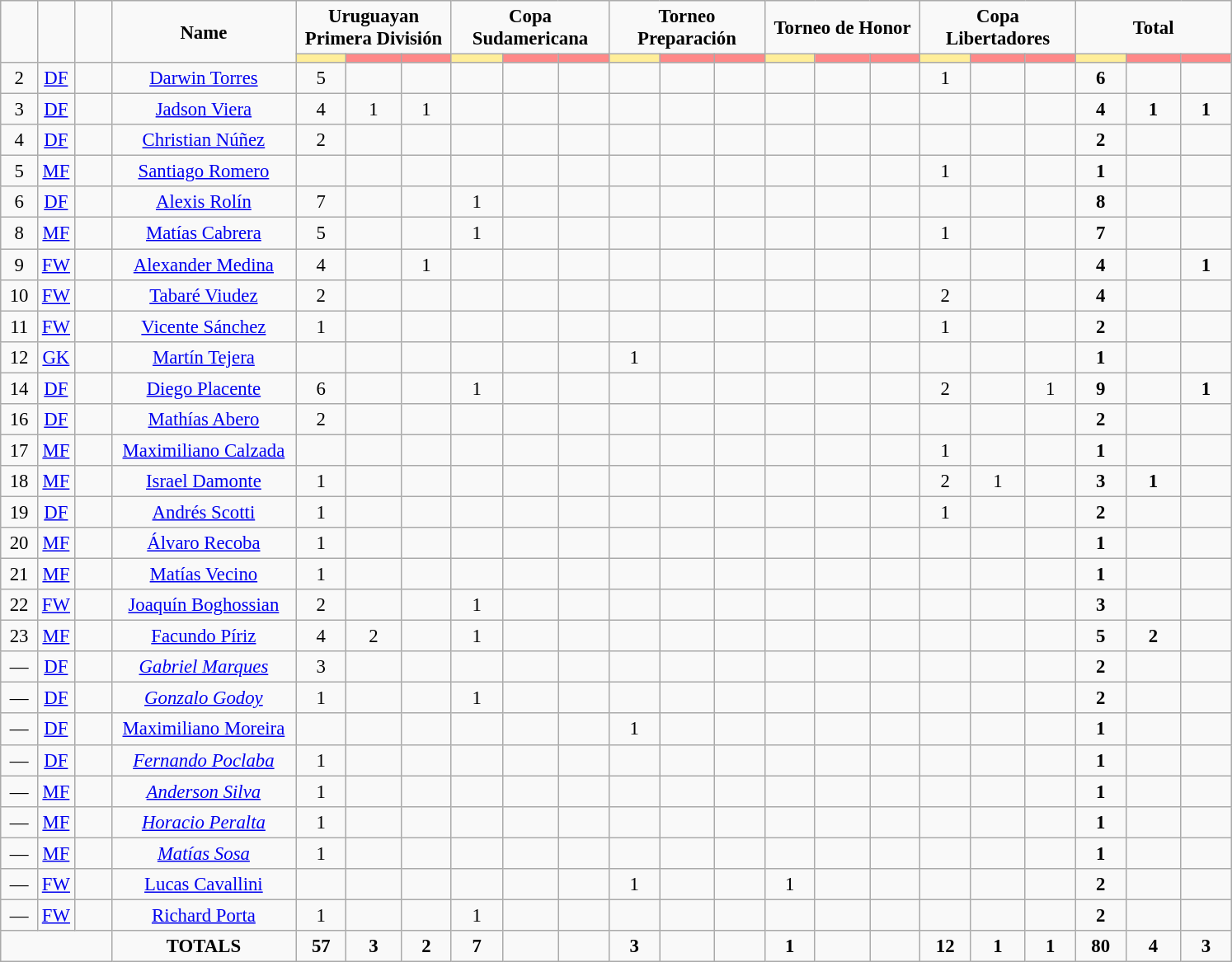<table class="wikitable" style="font-size: 95%; text-align: center">
<tr>
<td rowspan="2"  style="width:3%; text-align:center;"><strong></strong></td>
<td rowspan="2"  style="width:3%; text-align:center;"><strong></strong></td>
<td rowspan="2"  style="width:3%; text-align:center;"><strong></strong></td>
<td rowspan="2"  style="width:15%; text-align:center;"><strong>Name</strong></td>
<td colspan="3" style="text-align:center;"><strong>Uruguayan Primera División</strong></td>
<td colspan="3" style="text-align:center;"><strong>Copa Sudamericana</strong></td>
<td colspan="3" style="text-align:center;"><strong>Torneo Preparación</strong></td>
<td colspan="3" style="text-align:center;"><strong>Torneo de Honor</strong></td>
<td colspan="3" style="text-align:center;"><strong>Copa Libertadores</strong></td>
<td colspan="3" style="text-align:center;"><strong>Total</strong></td>
</tr>
<tr>
<th style="width:25px; background:#fe9;"></th>
<th style="width:28px; background:#ff8888;"></th>
<th style="width:25px; background:#ff8888;"></th>
<th style="width:25px; background:#fe9;"></th>
<th style="width:28px; background:#ff8888;"></th>
<th style="width:25px; background:#ff8888;"></th>
<th style="width:25px; background:#fe9;"></th>
<th style="width:28px; background:#ff8888;"></th>
<th style="width:25px; background:#ff8888;"></th>
<th style="width:25px; background:#fe9;"></th>
<th style="width:28px; background:#ff8888;"></th>
<th style="width:25px; background:#ff8888;"></th>
<th style="width:25px; background:#fe9;"></th>
<th style="width:28px; background:#ff8888;"></th>
<th style="width:25px; background:#ff8888;"></th>
<th style="width:25px; background:#fe9;"></th>
<th style="width:28px; background:#ff8888;"></th>
<th style="width:25px; background:#ff8888;"></th>
</tr>
<tr>
<td>2</td>
<td><a href='#'>DF</a></td>
<td></td>
<td><a href='#'>Darwin Torres</a></td>
<td>5</td>
<td></td>
<td></td>
<td></td>
<td></td>
<td></td>
<td></td>
<td></td>
<td></td>
<td></td>
<td></td>
<td></td>
<td>1</td>
<td></td>
<td></td>
<td><strong>6</strong></td>
<td></td>
<td></td>
</tr>
<tr>
<td>3</td>
<td><a href='#'>DF</a></td>
<td></td>
<td><a href='#'>Jadson Viera</a></td>
<td>4</td>
<td>1</td>
<td>1</td>
<td></td>
<td></td>
<td></td>
<td></td>
<td></td>
<td></td>
<td></td>
<td></td>
<td></td>
<td></td>
<td></td>
<td></td>
<td><strong>4</strong></td>
<td><strong>1</strong></td>
<td><strong>1</strong></td>
</tr>
<tr>
<td>4</td>
<td><a href='#'>DF</a></td>
<td></td>
<td><a href='#'>Christian Núñez</a></td>
<td>2</td>
<td></td>
<td></td>
<td></td>
<td></td>
<td></td>
<td></td>
<td></td>
<td></td>
<td></td>
<td></td>
<td></td>
<td></td>
<td></td>
<td></td>
<td><strong>2</strong></td>
<td></td>
<td></td>
</tr>
<tr>
<td>5</td>
<td><a href='#'>MF</a></td>
<td></td>
<td><a href='#'>Santiago Romero</a></td>
<td></td>
<td></td>
<td></td>
<td></td>
<td></td>
<td></td>
<td></td>
<td></td>
<td></td>
<td></td>
<td></td>
<td></td>
<td>1</td>
<td></td>
<td></td>
<td><strong>1</strong></td>
<td></td>
<td></td>
</tr>
<tr>
<td>6</td>
<td><a href='#'>DF</a></td>
<td></td>
<td><a href='#'>Alexis Rolín</a></td>
<td>7</td>
<td></td>
<td></td>
<td>1</td>
<td></td>
<td></td>
<td></td>
<td></td>
<td></td>
<td></td>
<td></td>
<td></td>
<td></td>
<td></td>
<td></td>
<td><strong>8</strong></td>
<td></td>
<td></td>
</tr>
<tr>
<td>8</td>
<td><a href='#'>MF</a></td>
<td></td>
<td><a href='#'>Matías Cabrera</a></td>
<td>5</td>
<td></td>
<td></td>
<td>1</td>
<td></td>
<td></td>
<td></td>
<td></td>
<td></td>
<td></td>
<td></td>
<td></td>
<td>1</td>
<td></td>
<td></td>
<td><strong>7</strong></td>
<td></td>
<td></td>
</tr>
<tr>
<td>9</td>
<td><a href='#'>FW</a></td>
<td></td>
<td><a href='#'>Alexander Medina</a></td>
<td>4</td>
<td></td>
<td>1</td>
<td></td>
<td></td>
<td></td>
<td></td>
<td></td>
<td></td>
<td></td>
<td></td>
<td></td>
<td></td>
<td></td>
<td></td>
<td><strong>4</strong></td>
<td></td>
<td><strong>1</strong></td>
</tr>
<tr>
<td>10</td>
<td><a href='#'>FW</a></td>
<td></td>
<td><a href='#'>Tabaré Viudez</a></td>
<td>2</td>
<td></td>
<td></td>
<td></td>
<td></td>
<td></td>
<td></td>
<td></td>
<td></td>
<td></td>
<td></td>
<td></td>
<td>2</td>
<td></td>
<td></td>
<td><strong>4</strong></td>
<td></td>
<td></td>
</tr>
<tr>
<td>11</td>
<td><a href='#'>FW</a></td>
<td></td>
<td><a href='#'>Vicente Sánchez</a></td>
<td>1</td>
<td></td>
<td></td>
<td></td>
<td></td>
<td></td>
<td></td>
<td></td>
<td></td>
<td></td>
<td></td>
<td></td>
<td>1</td>
<td></td>
<td></td>
<td><strong>2</strong></td>
<td></td>
<td></td>
</tr>
<tr>
<td>12</td>
<td><a href='#'>GK</a></td>
<td></td>
<td><a href='#'>Martín Tejera</a></td>
<td></td>
<td></td>
<td></td>
<td></td>
<td></td>
<td></td>
<td>1</td>
<td></td>
<td></td>
<td></td>
<td></td>
<td></td>
<td></td>
<td></td>
<td></td>
<td><strong>1</strong></td>
<td></td>
<td></td>
</tr>
<tr>
<td>14</td>
<td><a href='#'>DF</a></td>
<td></td>
<td><a href='#'>Diego Placente</a></td>
<td>6</td>
<td></td>
<td></td>
<td>1</td>
<td></td>
<td></td>
<td></td>
<td></td>
<td></td>
<td></td>
<td></td>
<td></td>
<td>2</td>
<td></td>
<td>1</td>
<td><strong>9</strong></td>
<td></td>
<td><strong>1</strong></td>
</tr>
<tr>
<td>16</td>
<td><a href='#'>DF</a></td>
<td></td>
<td><a href='#'>Mathías Abero</a></td>
<td>2</td>
<td></td>
<td></td>
<td></td>
<td></td>
<td></td>
<td></td>
<td></td>
<td></td>
<td></td>
<td></td>
<td></td>
<td></td>
<td></td>
<td></td>
<td><strong>2</strong></td>
<td></td>
<td></td>
</tr>
<tr>
<td>17</td>
<td><a href='#'>MF</a></td>
<td></td>
<td><a href='#'>Maximiliano Calzada</a></td>
<td></td>
<td></td>
<td></td>
<td></td>
<td></td>
<td></td>
<td></td>
<td></td>
<td></td>
<td></td>
<td></td>
<td></td>
<td>1</td>
<td></td>
<td></td>
<td><strong>1</strong></td>
<td></td>
<td></td>
</tr>
<tr>
<td>18</td>
<td><a href='#'>MF</a></td>
<td></td>
<td><a href='#'>Israel Damonte</a></td>
<td>1</td>
<td></td>
<td></td>
<td></td>
<td></td>
<td></td>
<td></td>
<td></td>
<td></td>
<td></td>
<td></td>
<td></td>
<td>2</td>
<td>1</td>
<td></td>
<td><strong>3</strong></td>
<td><strong>1</strong></td>
<td></td>
</tr>
<tr>
<td>19</td>
<td><a href='#'>DF</a></td>
<td></td>
<td><a href='#'>Andrés Scotti</a></td>
<td>1</td>
<td></td>
<td></td>
<td></td>
<td></td>
<td></td>
<td></td>
<td></td>
<td></td>
<td></td>
<td></td>
<td></td>
<td>1</td>
<td></td>
<td></td>
<td><strong>2</strong></td>
<td></td>
<td></td>
</tr>
<tr>
<td>20</td>
<td><a href='#'>MF</a></td>
<td></td>
<td><a href='#'>Álvaro Recoba</a></td>
<td>1</td>
<td></td>
<td></td>
<td></td>
<td></td>
<td></td>
<td></td>
<td></td>
<td></td>
<td></td>
<td></td>
<td></td>
<td></td>
<td></td>
<td></td>
<td><strong>1</strong></td>
<td></td>
<td></td>
</tr>
<tr>
<td>21</td>
<td><a href='#'>MF</a></td>
<td></td>
<td><a href='#'>Matías Vecino</a></td>
<td>1</td>
<td></td>
<td></td>
<td></td>
<td></td>
<td></td>
<td></td>
<td></td>
<td></td>
<td></td>
<td></td>
<td></td>
<td></td>
<td></td>
<td></td>
<td><strong>1</strong></td>
<td></td>
<td></td>
</tr>
<tr>
<td>22</td>
<td><a href='#'>FW</a></td>
<td></td>
<td><a href='#'>Joaquín Boghossian</a></td>
<td>2</td>
<td></td>
<td></td>
<td>1</td>
<td></td>
<td></td>
<td></td>
<td></td>
<td></td>
<td></td>
<td></td>
<td></td>
<td></td>
<td></td>
<td></td>
<td><strong>3</strong></td>
<td></td>
<td></td>
</tr>
<tr>
<td>23</td>
<td><a href='#'>MF</a></td>
<td></td>
<td><a href='#'>Facundo Píriz</a></td>
<td>4</td>
<td>2</td>
<td></td>
<td>1</td>
<td></td>
<td></td>
<td></td>
<td></td>
<td></td>
<td></td>
<td></td>
<td></td>
<td></td>
<td></td>
<td></td>
<td><strong>5</strong></td>
<td><strong>2</strong></td>
<td></td>
</tr>
<tr>
<td>—</td>
<td><a href='#'>DF</a></td>
<td></td>
<td><em><a href='#'>Gabriel Marques</a></em></td>
<td>3</td>
<td></td>
<td></td>
<td></td>
<td></td>
<td></td>
<td></td>
<td></td>
<td></td>
<td></td>
<td></td>
<td></td>
<td></td>
<td></td>
<td></td>
<td><strong>2</strong></td>
<td></td>
<td></td>
</tr>
<tr>
<td>—</td>
<td><a href='#'>DF</a></td>
<td></td>
<td><em><a href='#'>Gonzalo Godoy</a></em></td>
<td>1</td>
<td></td>
<td></td>
<td>1</td>
<td></td>
<td></td>
<td></td>
<td></td>
<td></td>
<td></td>
<td></td>
<td></td>
<td></td>
<td></td>
<td></td>
<td><strong>2</strong></td>
<td></td>
<td></td>
</tr>
<tr>
<td>—</td>
<td><a href='#'>DF</a></td>
<td></td>
<td><a href='#'>Maximiliano Moreira</a></td>
<td></td>
<td></td>
<td></td>
<td></td>
<td></td>
<td></td>
<td>1</td>
<td></td>
<td></td>
<td></td>
<td></td>
<td></td>
<td></td>
<td></td>
<td></td>
<td><strong>1</strong></td>
<td></td>
<td></td>
</tr>
<tr>
<td>—</td>
<td><a href='#'>DF</a></td>
<td></td>
<td><em><a href='#'>Fernando Poclaba</a></em></td>
<td>1</td>
<td></td>
<td></td>
<td></td>
<td></td>
<td></td>
<td></td>
<td></td>
<td></td>
<td></td>
<td></td>
<td></td>
<td></td>
<td></td>
<td></td>
<td><strong>1</strong></td>
<td></td>
<td></td>
</tr>
<tr>
<td>—</td>
<td><a href='#'>MF</a></td>
<td></td>
<td><em><a href='#'>Anderson Silva</a></em></td>
<td>1</td>
<td></td>
<td></td>
<td></td>
<td></td>
<td></td>
<td></td>
<td></td>
<td></td>
<td></td>
<td></td>
<td></td>
<td></td>
<td></td>
<td></td>
<td><strong>1</strong></td>
<td></td>
<td></td>
</tr>
<tr>
<td>—</td>
<td><a href='#'>MF</a></td>
<td></td>
<td><em><a href='#'>Horacio Peralta</a></em></td>
<td>1</td>
<td></td>
<td></td>
<td></td>
<td></td>
<td></td>
<td></td>
<td></td>
<td></td>
<td></td>
<td></td>
<td></td>
<td></td>
<td></td>
<td></td>
<td><strong>1</strong></td>
<td></td>
<td></td>
</tr>
<tr>
<td>—</td>
<td><a href='#'>MF</a></td>
<td></td>
<td><em><a href='#'>Matías Sosa</a></em></td>
<td>1</td>
<td></td>
<td></td>
<td></td>
<td></td>
<td></td>
<td></td>
<td></td>
<td></td>
<td></td>
<td></td>
<td></td>
<td></td>
<td></td>
<td></td>
<td><strong>1</strong></td>
<td></td>
<td></td>
</tr>
<tr>
<td>—</td>
<td><a href='#'>FW</a></td>
<td></td>
<td><a href='#'>Lucas Cavallini</a></td>
<td></td>
<td></td>
<td></td>
<td></td>
<td></td>
<td></td>
<td>1</td>
<td></td>
<td></td>
<td>1</td>
<td></td>
<td></td>
<td></td>
<td></td>
<td></td>
<td><strong>2</strong></td>
<td></td>
<td></td>
</tr>
<tr>
<td>—</td>
<td><a href='#'>FW</a></td>
<td></td>
<td><a href='#'>Richard Porta</a></td>
<td>1</td>
<td></td>
<td></td>
<td>1</td>
<td></td>
<td></td>
<td></td>
<td></td>
<td></td>
<td></td>
<td></td>
<td></td>
<td></td>
<td></td>
<td></td>
<td><strong>2</strong></td>
<td></td>
<td></td>
</tr>
<tr>
<td colspan="3"></td>
<td><strong>TOTALS</strong></td>
<td><strong>57</strong></td>
<td><strong>3</strong></td>
<td><strong>2</strong></td>
<td><strong>7</strong></td>
<td></td>
<td></td>
<td><strong>3</strong></td>
<td></td>
<td></td>
<td><strong>1</strong></td>
<td></td>
<td></td>
<td><strong>12</strong></td>
<td><strong>1</strong></td>
<td><strong>1</strong></td>
<td><strong>80</strong></td>
<td><strong>4</strong></td>
<td><strong>3</strong></td>
</tr>
</table>
